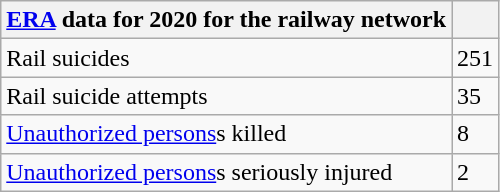<table class="wikitable">
<tr>
<th><a href='#'>ERA</a> data for 2020 for the railway network</th>
<th></th>
</tr>
<tr>
<td>Rail suicides</td>
<td>251</td>
</tr>
<tr>
<td>Rail suicide attempts</td>
<td>35</td>
</tr>
<tr>
<td><a href='#'>Unauthorized persons</a>s killed</td>
<td>8</td>
</tr>
<tr>
<td><a href='#'>Unauthorized persons</a>s seriously injured</td>
<td>2</td>
</tr>
</table>
